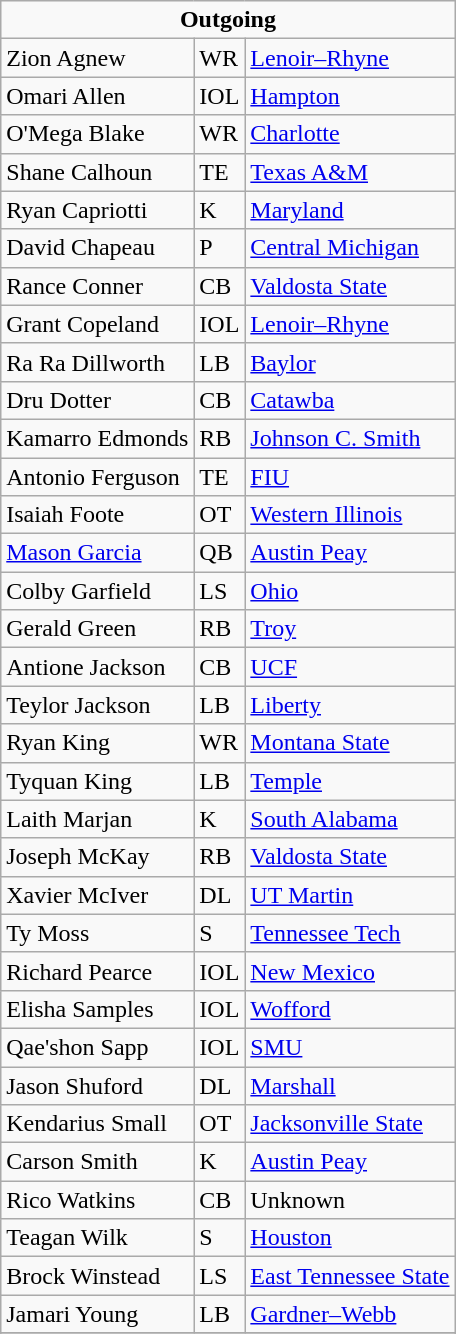<table class="wikitable">
<tr>
<td align="center" Colspan="3"><strong>Outgoing</strong><br></td>
</tr>
<tr>
<td>Zion Agnew</td>
<td>WR</td>
<td><a href='#'>Lenoir–Rhyne</a></td>
</tr>
<tr>
<td>Omari Allen</td>
<td>IOL</td>
<td><a href='#'>Hampton</a></td>
</tr>
<tr>
<td>O'Mega Blake</td>
<td>WR</td>
<td><a href='#'>Charlotte</a></td>
</tr>
<tr>
<td>Shane Calhoun</td>
<td>TE</td>
<td><a href='#'>Texas A&M</a></td>
</tr>
<tr>
<td>Ryan Capriotti</td>
<td>K</td>
<td><a href='#'>Maryland</a></td>
</tr>
<tr>
<td>David Chapeau</td>
<td>P</td>
<td><a href='#'>Central Michigan</a></td>
</tr>
<tr>
<td>Rance Conner</td>
<td>CB</td>
<td><a href='#'>Valdosta State</a></td>
</tr>
<tr>
<td>Grant Copeland</td>
<td>IOL</td>
<td><a href='#'>Lenoir–Rhyne</a></td>
</tr>
<tr>
<td>Ra Ra Dillworth</td>
<td>LB</td>
<td><a href='#'>Baylor</a></td>
</tr>
<tr>
<td>Dru Dotter</td>
<td>CB</td>
<td><a href='#'>Catawba</a></td>
</tr>
<tr>
<td>Kamarro Edmonds</td>
<td>RB</td>
<td><a href='#'>Johnson C. Smith</a></td>
</tr>
<tr>
<td>Antonio Ferguson</td>
<td>TE</td>
<td><a href='#'>FIU</a></td>
</tr>
<tr>
<td>Isaiah Foote</td>
<td>OT</td>
<td><a href='#'>Western Illinois</a></td>
</tr>
<tr>
<td><a href='#'>Mason Garcia</a></td>
<td>QB</td>
<td><a href='#'>Austin Peay</a></td>
</tr>
<tr>
<td>Colby Garfield</td>
<td>LS</td>
<td><a href='#'>Ohio</a></td>
</tr>
<tr>
<td>Gerald Green</td>
<td>RB</td>
<td><a href='#'>Troy</a></td>
</tr>
<tr>
<td>Antione Jackson</td>
<td>CB</td>
<td><a href='#'>UCF</a></td>
</tr>
<tr>
<td>Teylor Jackson</td>
<td>LB</td>
<td><a href='#'>Liberty</a></td>
</tr>
<tr>
<td>Ryan King</td>
<td>WR</td>
<td><a href='#'>Montana State</a></td>
</tr>
<tr>
<td>Tyquan King</td>
<td>LB</td>
<td><a href='#'>Temple</a></td>
</tr>
<tr>
<td>Laith Marjan</td>
<td>K</td>
<td><a href='#'>South Alabama</a></td>
</tr>
<tr>
<td>Joseph McKay</td>
<td>RB</td>
<td><a href='#'>Valdosta State</a></td>
</tr>
<tr>
<td>Xavier McIver</td>
<td>DL</td>
<td><a href='#'>UT Martin</a></td>
</tr>
<tr>
<td>Ty Moss</td>
<td>S</td>
<td><a href='#'>Tennessee Tech</a></td>
</tr>
<tr>
<td>Richard Pearce</td>
<td>IOL</td>
<td><a href='#'>New Mexico</a></td>
</tr>
<tr>
<td>Elisha Samples</td>
<td>IOL</td>
<td><a href='#'>Wofford</a></td>
</tr>
<tr>
<td>Qae'shon Sapp</td>
<td>IOL</td>
<td><a href='#'>SMU</a></td>
</tr>
<tr>
<td>Jason Shuford</td>
<td>DL</td>
<td><a href='#'>Marshall</a></td>
</tr>
<tr>
<td>Kendarius Small</td>
<td>OT</td>
<td><a href='#'>Jacksonville State</a></td>
</tr>
<tr>
<td>Carson Smith</td>
<td>K</td>
<td><a href='#'>Austin Peay</a></td>
</tr>
<tr>
<td>Rico Watkins</td>
<td>CB</td>
<td>Unknown</td>
</tr>
<tr>
<td>Teagan Wilk</td>
<td>S</td>
<td><a href='#'>Houston</a></td>
</tr>
<tr>
<td>Brock Winstead</td>
<td>LS</td>
<td><a href='#'>East Tennessee State</a></td>
</tr>
<tr>
<td>Jamari Young</td>
<td>LB</td>
<td><a href='#'>Gardner–Webb</a></td>
</tr>
<tr>
</tr>
<tr>
</tr>
</table>
